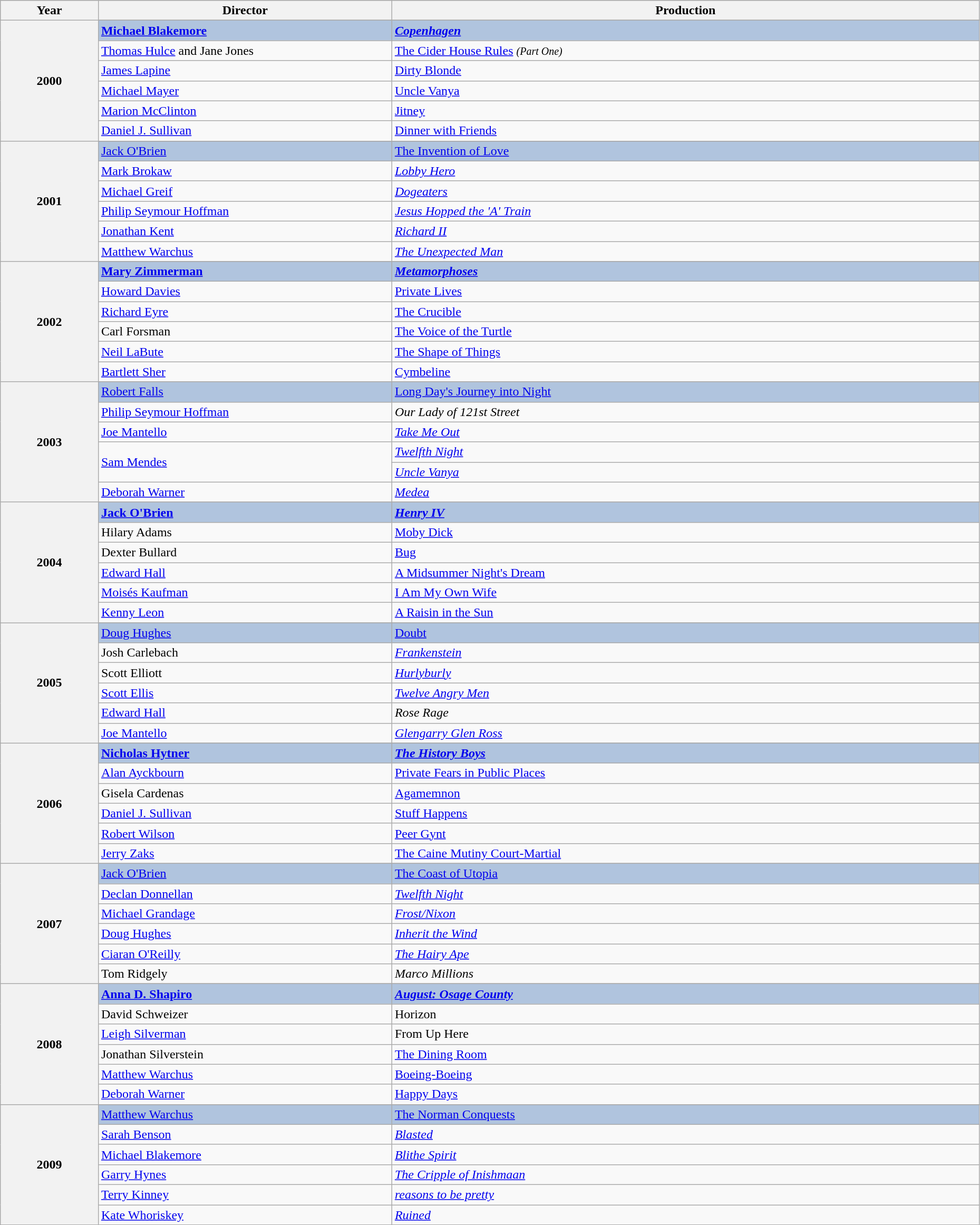<table class="wikitable" style="width:98%;">
<tr style="background:#bebebe;">
<th style="width:10%;">Year</th>
<th style="width:30%;">Director</th>
<th style="width:60%;">Production</th>
</tr>
<tr>
<th rowspan="7" align="center">2000</th>
</tr>
<tr style="background:#B0C4DE">
<td><strong><a href='#'>Michael Blakemore</a></strong></td>
<td><strong><em><a href='#'>Copenhagen</a><em> <strong></td>
</tr>
<tr>
<td><a href='#'>Thomas Hulce</a> and Jane Jones</td>
<td></em><a href='#'>The Cider House Rules</a><em> <small>(Part One)</small></td>
</tr>
<tr>
<td><a href='#'>James Lapine</a></td>
<td></em><a href='#'>Dirty Blonde</a><em></td>
</tr>
<tr>
<td><a href='#'>Michael Mayer</a></td>
<td></em><a href='#'>Uncle Vanya</a><em></td>
</tr>
<tr>
<td><a href='#'>Marion McClinton</a></td>
<td></em><a href='#'>Jitney</a><em></td>
</tr>
<tr>
<td><a href='#'>Daniel J. Sullivan</a></td>
<td></em><a href='#'>Dinner with Friends</a><em></td>
</tr>
<tr>
<th rowspan="7" align="center">2001</th>
</tr>
<tr style="background:#B0C4DE">
<td></strong><a href='#'>Jack O'Brien</a><strong></td>
<td></em></strong><a href='#'>The Invention of Love</a></em> </strong></td>
</tr>
<tr>
<td><a href='#'>Mark Brokaw</a></td>
<td><em><a href='#'>Lobby Hero</a></em></td>
</tr>
<tr>
<td><a href='#'>Michael Greif</a></td>
<td><em><a href='#'>Dogeaters</a></em></td>
</tr>
<tr>
<td><a href='#'>Philip Seymour Hoffman</a></td>
<td><em><a href='#'>Jesus Hopped the 'A' Train</a></em></td>
</tr>
<tr>
<td><a href='#'>Jonathan Kent</a></td>
<td><em><a href='#'>Richard II</a></em></td>
</tr>
<tr>
<td><a href='#'>Matthew Warchus</a></td>
<td><em><a href='#'>The Unexpected Man</a></em></td>
</tr>
<tr>
<th rowspan="7" align="center">2002</th>
</tr>
<tr style="background:#B0C4DE">
<td><strong><a href='#'>Mary Zimmerman</a></strong></td>
<td><strong><em><a href='#'>Metamorphoses</a><em> <strong></td>
</tr>
<tr>
<td><a href='#'>Howard Davies</a></td>
<td></em><a href='#'>Private Lives</a><em></td>
</tr>
<tr>
<td><a href='#'>Richard Eyre</a></td>
<td></em><a href='#'>The Crucible</a><em></td>
</tr>
<tr>
<td>Carl Forsman</td>
<td></em><a href='#'>The Voice of the Turtle</a><em></td>
</tr>
<tr>
<td><a href='#'>Neil LaBute</a></td>
<td></em><a href='#'>The Shape of Things</a><em></td>
</tr>
<tr>
<td><a href='#'>Bartlett Sher</a></td>
<td></em><a href='#'>Cymbeline</a><em></td>
</tr>
<tr>
<th rowspan="7" align="center">2003</th>
</tr>
<tr style="background:#B0C4DE">
<td></strong><a href='#'>Robert Falls</a><strong></td>
<td></em></strong><a href='#'>Long Day's Journey into Night</a></em> </strong></td>
</tr>
<tr>
<td><a href='#'>Philip Seymour Hoffman</a></td>
<td><em>Our Lady of 121st Street</em></td>
</tr>
<tr>
<td><a href='#'>Joe Mantello</a></td>
<td><em><a href='#'>Take Me Out</a></em></td>
</tr>
<tr>
<td rowspan="2"><a href='#'>Sam Mendes</a></td>
<td><em><a href='#'>Twelfth Night</a></em></td>
</tr>
<tr>
<td><em><a href='#'>Uncle Vanya</a></em></td>
</tr>
<tr>
<td><a href='#'>Deborah Warner</a></td>
<td><em><a href='#'>Medea</a></em></td>
</tr>
<tr>
<th rowspan="7" align="center">2004</th>
</tr>
<tr style="background:#B0C4DE">
<td><strong><a href='#'>Jack O'Brien</a></strong></td>
<td><strong><em><a href='#'>Henry IV</a><em> <strong></td>
</tr>
<tr>
<td>Hilary Adams</td>
<td></em><a href='#'>Moby Dick</a><em></td>
</tr>
<tr>
<td>Dexter Bullard</td>
<td></em><a href='#'>Bug</a><em></td>
</tr>
<tr>
<td><a href='#'>Edward Hall</a></td>
<td></em><a href='#'>A Midsummer Night's Dream</a><em></td>
</tr>
<tr>
<td><a href='#'>Moisés Kaufman</a></td>
<td></em><a href='#'>I Am My Own Wife</a><em></td>
</tr>
<tr>
<td><a href='#'>Kenny Leon</a></td>
<td></em><a href='#'>A Raisin in the Sun</a><em></td>
</tr>
<tr>
<th rowspan="7" align="center">2005</th>
</tr>
<tr style="background:#B0C4DE">
<td></strong><a href='#'>Doug Hughes</a><strong></td>
<td></em></strong><a href='#'>Doubt</a></em> </strong></td>
</tr>
<tr>
<td>Josh Carlebach</td>
<td><em><a href='#'>Frankenstein</a></em></td>
</tr>
<tr>
<td>Scott Elliott</td>
<td><em><a href='#'>Hurlyburly</a></em></td>
</tr>
<tr>
<td><a href='#'>Scott Ellis</a></td>
<td><em><a href='#'>Twelve Angry Men</a></em></td>
</tr>
<tr>
<td><a href='#'>Edward Hall</a></td>
<td><em>Rose Rage</em></td>
</tr>
<tr>
<td><a href='#'>Joe Mantello</a></td>
<td><em><a href='#'>Glengarry Glen Ross</a></em></td>
</tr>
<tr>
<th rowspan="7" align="center">2006</th>
</tr>
<tr style="background:#B0C4DE">
<td><strong><a href='#'>Nicholas Hytner</a></strong></td>
<td><strong><em><a href='#'>The History Boys</a><em> <strong></td>
</tr>
<tr>
<td><a href='#'>Alan Ayckbourn</a></td>
<td></em><a href='#'>Private Fears in Public Places</a><em></td>
</tr>
<tr>
<td>Gisela Cardenas</td>
<td></em><a href='#'>Agamemnon</a><em></td>
</tr>
<tr>
<td><a href='#'>Daniel J. Sullivan</a></td>
<td></em><a href='#'>Stuff Happens</a><em></td>
</tr>
<tr>
<td><a href='#'>Robert Wilson</a></td>
<td></em><a href='#'>Peer Gynt</a><em></td>
</tr>
<tr>
<td><a href='#'>Jerry Zaks</a></td>
<td></em><a href='#'>The Caine Mutiny Court-Martial</a><em></td>
</tr>
<tr>
<th rowspan="7" align="center">2007</th>
</tr>
<tr style="background:#B0C4DE">
<td></strong><a href='#'>Jack O'Brien</a><strong></td>
<td></em></strong><a href='#'>The Coast of Utopia</a></em> </strong></td>
</tr>
<tr>
<td><a href='#'>Declan Donnellan</a></td>
<td><em><a href='#'>Twelfth Night</a></em></td>
</tr>
<tr>
<td><a href='#'>Michael Grandage</a></td>
<td><em><a href='#'>Frost/Nixon</a></em></td>
</tr>
<tr>
<td><a href='#'>Doug Hughes</a></td>
<td><em><a href='#'>Inherit the Wind</a></em></td>
</tr>
<tr>
<td><a href='#'>Ciaran O'Reilly</a></td>
<td><em><a href='#'>The Hairy Ape</a></em></td>
</tr>
<tr>
<td>Tom Ridgely</td>
<td><em>Marco Millions</em></td>
</tr>
<tr>
<th rowspan="7" align="center">2008</th>
</tr>
<tr style="background:#B0C4DE">
<td><strong><a href='#'>Anna D. Shapiro</a></strong></td>
<td><strong><em><a href='#'>August: Osage County</a><em> <strong></td>
</tr>
<tr>
<td>David Schweizer</td>
<td></em>Horizon<em></td>
</tr>
<tr>
<td><a href='#'>Leigh Silverman</a></td>
<td></em>From Up Here<em></td>
</tr>
<tr>
<td>Jonathan Silverstein</td>
<td></em><a href='#'>The Dining Room</a><em></td>
</tr>
<tr>
<td><a href='#'>Matthew Warchus</a></td>
<td></em><a href='#'>Boeing-Boeing</a><em></td>
</tr>
<tr>
<td><a href='#'>Deborah Warner</a></td>
<td></em><a href='#'>Happy Days</a><em></td>
</tr>
<tr>
<th rowspan="7" align="center">2009</th>
</tr>
<tr style="background:#B0C4DE">
<td></strong><a href='#'>Matthew Warchus</a><strong></td>
<td></em></strong><a href='#'>The Norman Conquests</a></em> </strong></td>
</tr>
<tr>
<td><a href='#'>Sarah Benson</a></td>
<td><em><a href='#'>Blasted</a></em></td>
</tr>
<tr>
<td><a href='#'>Michael Blakemore</a></td>
<td><em><a href='#'>Blithe Spirit</a></em></td>
</tr>
<tr>
<td><a href='#'>Garry Hynes</a></td>
<td><em><a href='#'>The Cripple of Inishmaan</a></em></td>
</tr>
<tr>
<td><a href='#'>Terry Kinney</a></td>
<td><em><a href='#'>reasons to be pretty</a></em></td>
</tr>
<tr>
<td><a href='#'>Kate Whoriskey</a></td>
<td><em><a href='#'>Ruined</a></em></td>
</tr>
</table>
